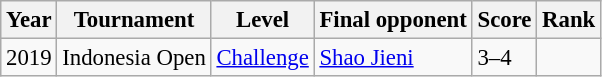<table class="sortable wikitable" style="font-size: 95%;">
<tr>
<th>Year</th>
<th>Tournament</th>
<th>Level</th>
<th>Final opponent</th>
<th>Score</th>
<th>Rank</th>
</tr>
<tr>
<td>2019</td>
<td>Indonesia Open</td>
<td><a href='#'>Challenge</a></td>
<td><a href='#'>Shao Jieni</a></td>
<td>3–4</td>
<td></td>
</tr>
</table>
